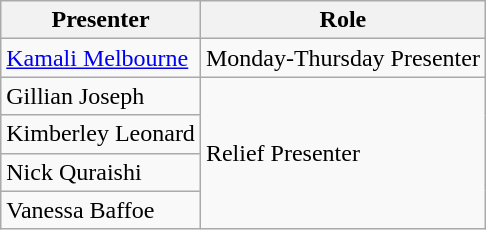<table class="wikitable">
<tr>
<th>Presenter</th>
<th>Role</th>
</tr>
<tr>
<td><a href='#'>Kamali Melbourne</a></td>
<td>Monday-Thursday Presenter</td>
</tr>
<tr>
<td>Gillian Joseph</td>
<td rowspan=4>Relief Presenter</td>
</tr>
<tr>
<td>Kimberley Leonard</td>
</tr>
<tr>
<td>Nick Quraishi</td>
</tr>
<tr>
<td>Vanessa Baffoe</td>
</tr>
</table>
